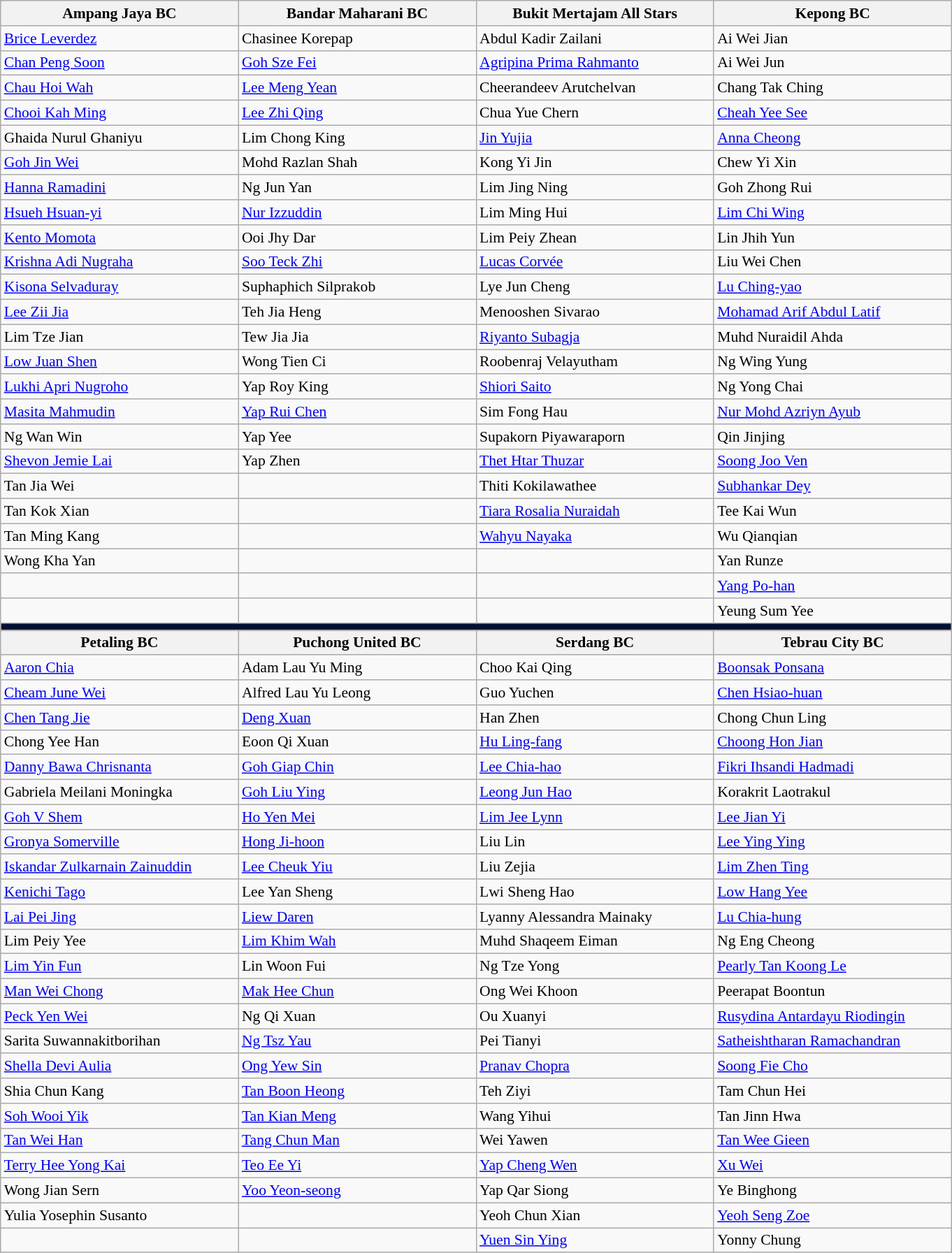<table class="wikitable" style="font-size:90%;">
<tr>
<th style="width: 220px;">Ampang Jaya BC</th>
<th style="width: 220px;">Bandar Maharani BC</th>
<th style="width: 220px;">Bukit Mertajam All Stars</th>
<th style="width: 220px;">Kepong BC</th>
</tr>
<tr>
<td> <a href='#'>Brice Leverdez</a></td>
<td> Chasinee Korepap</td>
<td> Abdul Kadir Zailani</td>
<td> Ai Wei Jian</td>
</tr>
<tr>
<td> <a href='#'>Chan Peng Soon</a></td>
<td> <a href='#'>Goh Sze Fei</a></td>
<td> <a href='#'>Agripina Prima Rahmanto</a></td>
<td> Ai Wei Jun</td>
</tr>
<tr>
<td> <a href='#'>Chau Hoi Wah</a></td>
<td> <a href='#'>Lee Meng Yean</a></td>
<td> Cheerandeev Arutchelvan</td>
<td> Chang Tak Ching</td>
</tr>
<tr>
<td> <a href='#'>Chooi Kah Ming</a></td>
<td> <a href='#'>Lee Zhi Qing</a></td>
<td> Chua Yue Chern</td>
<td> <a href='#'>Cheah Yee See</a></td>
</tr>
<tr>
<td> Ghaida Nurul Ghaniyu</td>
<td> Lim Chong King</td>
<td> <a href='#'>Jin Yujia</a></td>
<td> <a href='#'>Anna Cheong</a></td>
</tr>
<tr>
<td> <a href='#'>Goh Jin Wei</a></td>
<td> Mohd Razlan Shah</td>
<td> Kong Yi Jin</td>
<td> Chew Yi Xin</td>
</tr>
<tr>
<td> <a href='#'>Hanna Ramadini</a></td>
<td> Ng Jun Yan</td>
<td> Lim Jing Ning</td>
<td> Goh Zhong Rui</td>
</tr>
<tr>
<td> <a href='#'>Hsueh Hsuan-yi</a></td>
<td> <a href='#'>Nur Izzuddin</a></td>
<td> Lim Ming Hui</td>
<td> <a href='#'>Lim Chi Wing</a></td>
</tr>
<tr>
<td> <a href='#'>Kento Momota</a></td>
<td> Ooi Jhy Dar</td>
<td> Lim Peiy Zhean</td>
<td> Lin Jhih Yun</td>
</tr>
<tr>
<td> <a href='#'>Krishna Adi Nugraha</a></td>
<td> <a href='#'>Soo Teck Zhi</a></td>
<td> <a href='#'>Lucas Corvée</a></td>
<td> Liu Wei Chen</td>
</tr>
<tr>
<td> <a href='#'>Kisona Selvaduray</a></td>
<td> Suphaphich Silprakob</td>
<td> Lye Jun Cheng</td>
<td> <a href='#'>Lu Ching-yao</a></td>
</tr>
<tr>
<td> <a href='#'>Lee Zii Jia</a></td>
<td> Teh Jia Heng</td>
<td> Menooshen Sivarao</td>
<td> <a href='#'>Mohamad Arif Abdul Latif</a></td>
</tr>
<tr>
<td> Lim Tze Jian</td>
<td> Tew Jia Jia</td>
<td> <a href='#'>Riyanto Subagja</a></td>
<td> Muhd Nuraidil Ahda</td>
</tr>
<tr>
<td> <a href='#'>Low Juan Shen</a></td>
<td> Wong Tien Ci</td>
<td> Roobenraj Velayutham</td>
<td> Ng Wing Yung</td>
</tr>
<tr>
<td> <a href='#'>Lukhi Apri Nugroho</a></td>
<td> Yap Roy King</td>
<td> <a href='#'>Shiori Saito</a></td>
<td> Ng Yong Chai</td>
</tr>
<tr>
<td> <a href='#'>Masita Mahmudin</a></td>
<td> <a href='#'>Yap Rui Chen</a></td>
<td> Sim Fong Hau</td>
<td> <a href='#'>Nur Mohd Azriyn Ayub</a></td>
</tr>
<tr>
<td> Ng Wan Win</td>
<td> Yap Yee</td>
<td> Supakorn Piyawaraporn</td>
<td> Qin Jinjing</td>
</tr>
<tr>
<td> <a href='#'>Shevon Jemie Lai</a></td>
<td> Yap Zhen</td>
<td> <a href='#'>Thet Htar Thuzar</a></td>
<td> <a href='#'>Soong Joo Ven</a></td>
</tr>
<tr>
<td> Tan Jia Wei</td>
<td></td>
<td> Thiti Kokilawathee</td>
<td> <a href='#'>Subhankar Dey</a></td>
</tr>
<tr>
<td> Tan Kok Xian</td>
<td></td>
<td> <a href='#'>Tiara Rosalia Nuraidah</a></td>
<td> Tee Kai Wun</td>
</tr>
<tr>
<td> Tan Ming Kang</td>
<td></td>
<td> <a href='#'>Wahyu Nayaka</a></td>
<td> Wu Qianqian</td>
</tr>
<tr>
<td> Wong Kha Yan</td>
<td></td>
<td></td>
<td> Yan Runze</td>
</tr>
<tr>
<td></td>
<td></td>
<td></td>
<td> <a href='#'>Yang Po-han</a></td>
</tr>
<tr>
<td></td>
<td></td>
<td></td>
<td> Yeung Sum Yee</td>
</tr>
<tr>
<td colspan="4" style="background:#013;"></td>
</tr>
<tr>
<th>Petaling BC</th>
<th>Puchong United BC</th>
<th>Serdang BC</th>
<th>Tebrau City BC</th>
</tr>
<tr>
<td> <a href='#'>Aaron Chia</a></td>
<td> Adam Lau Yu Ming</td>
<td> Choo Kai Qing</td>
<td> <a href='#'>Boonsak Ponsana</a></td>
</tr>
<tr>
<td> <a href='#'>Cheam June Wei</a></td>
<td> Alfred Lau Yu Leong</td>
<td> Guo Yuchen</td>
<td> <a href='#'>Chen Hsiao-huan</a></td>
</tr>
<tr>
<td> <a href='#'>Chen Tang Jie</a></td>
<td> <a href='#'>Deng Xuan</a></td>
<td> Han Zhen</td>
<td> Chong Chun Ling</td>
</tr>
<tr>
<td> Chong Yee Han</td>
<td> Eoon Qi Xuan</td>
<td> <a href='#'>Hu Ling-fang</a></td>
<td> <a href='#'>Choong Hon Jian</a></td>
</tr>
<tr>
<td> <a href='#'>Danny Bawa Chrisnanta</a></td>
<td> <a href='#'>Goh Giap Chin</a></td>
<td> <a href='#'>Lee Chia-hao</a></td>
<td> <a href='#'>Fikri Ihsandi Hadmadi</a></td>
</tr>
<tr>
<td> Gabriela Meilani Moningka</td>
<td> <a href='#'>Goh Liu Ying</a></td>
<td> <a href='#'>Leong Jun Hao</a></td>
<td> Korakrit Laotrakul</td>
</tr>
<tr>
<td> <a href='#'>Goh V Shem</a></td>
<td> <a href='#'>Ho Yen Mei</a></td>
<td> <a href='#'>Lim Jee Lynn</a></td>
<td> <a href='#'>Lee Jian Yi</a></td>
</tr>
<tr>
<td> <a href='#'>Gronya Somerville</a></td>
<td> <a href='#'>Hong Ji-hoon</a></td>
<td> Liu Lin</td>
<td> <a href='#'>Lee Ying Ying</a></td>
</tr>
<tr>
<td> <a href='#'>Iskandar Zulkarnain Zainuddin</a></td>
<td> <a href='#'>Lee Cheuk Yiu</a></td>
<td> Liu Zejia</td>
<td> <a href='#'>Lim Zhen Ting</a></td>
</tr>
<tr>
<td> <a href='#'>Kenichi Tago</a></td>
<td> Lee Yan Sheng</td>
<td> Lwi Sheng Hao</td>
<td> <a href='#'>Low Hang Yee</a></td>
</tr>
<tr>
<td> <a href='#'>Lai Pei Jing</a></td>
<td> <a href='#'>Liew Daren</a></td>
<td> Lyanny Alessandra Mainaky</td>
<td> <a href='#'>Lu Chia-hung</a></td>
</tr>
<tr>
<td> Lim Peiy Yee</td>
<td> <a href='#'>Lim Khim Wah</a></td>
<td> Muhd Shaqeem Eiman</td>
<td> Ng Eng Cheong</td>
</tr>
<tr>
<td> <a href='#'>Lim Yin Fun</a></td>
<td> Lin Woon Fui</td>
<td> Ng Tze Yong</td>
<td> <a href='#'>Pearly Tan Koong Le</a></td>
</tr>
<tr>
<td> <a href='#'>Man Wei Chong</a></td>
<td> <a href='#'>Mak Hee Chun</a></td>
<td> Ong Wei Khoon</td>
<td> Peerapat Boontun</td>
</tr>
<tr>
<td> <a href='#'>Peck Yen Wei</a></td>
<td> Ng Qi Xuan</td>
<td> Ou Xuanyi</td>
<td> <a href='#'>Rusydina Antardayu Riodingin</a></td>
</tr>
<tr>
<td> Sarita Suwannakitborihan</td>
<td> <a href='#'>Ng Tsz Yau</a></td>
<td> Pei Tianyi</td>
<td> <a href='#'>Satheishtharan Ramachandran</a></td>
</tr>
<tr>
<td> <a href='#'>Shella Devi Aulia</a></td>
<td> <a href='#'>Ong Yew Sin</a></td>
<td> <a href='#'>Pranav Chopra</a></td>
<td> <a href='#'>Soong Fie Cho</a></td>
</tr>
<tr>
<td> Shia Chun Kang</td>
<td> <a href='#'>Tan Boon Heong</a></td>
<td> Teh Ziyi</td>
<td> Tam Chun Hei</td>
</tr>
<tr>
<td> <a href='#'>Soh Wooi Yik</a></td>
<td> <a href='#'>Tan Kian Meng</a></td>
<td> Wang Yihui</td>
<td> Tan Jinn Hwa</td>
</tr>
<tr>
<td> <a href='#'>Tan Wei Han</a></td>
<td> <a href='#'>Tang Chun Man</a></td>
<td> Wei Yawen</td>
<td> <a href='#'>Tan Wee Gieen</a></td>
</tr>
<tr>
<td> <a href='#'>Terry Hee Yong Kai</a></td>
<td> <a href='#'>Teo Ee Yi</a></td>
<td> <a href='#'>Yap Cheng Wen</a></td>
<td> <a href='#'>Xu Wei</a></td>
</tr>
<tr>
<td> Wong Jian Sern</td>
<td> <a href='#'>Yoo Yeon-seong</a></td>
<td> Yap Qar Siong</td>
<td> Ye Binghong</td>
</tr>
<tr>
<td> Yulia Yosephin Susanto</td>
<td></td>
<td> Yeoh Chun Xian</td>
<td> <a href='#'>Yeoh Seng Zoe</a></td>
</tr>
<tr>
<td></td>
<td></td>
<td> <a href='#'>Yuen Sin Ying</a></td>
<td> Yonny Chung</td>
</tr>
</table>
